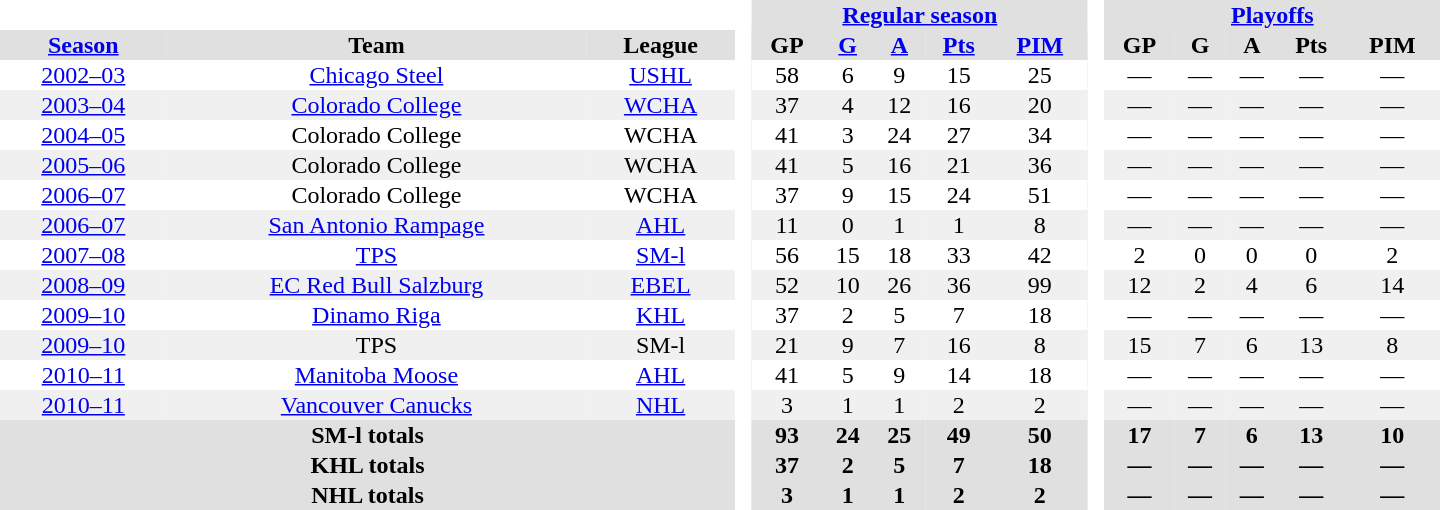<table border="0" cellpadding="1" cellspacing="0" style="text-align:center; width:60em;">
<tr style="background:#e0e0e0;">
<th colspan="3"  bgcolor="#ffffff"> </th>
<th rowspan="99" bgcolor="#ffffff"> </th>
<th colspan="5"><a href='#'>Regular season</a></th>
<th rowspan="99" bgcolor="#ffffff"> </th>
<th colspan="5"><a href='#'>Playoffs</a></th>
</tr>
<tr style="background:#e0e0e0;">
<th><a href='#'>Season</a></th>
<th>Team</th>
<th>League</th>
<th>GP</th>
<th><a href='#'>G</a></th>
<th><a href='#'>A</a></th>
<th><a href='#'>Pts</a></th>
<th><a href='#'>PIM</a></th>
<th>GP</th>
<th>G</th>
<th>A</th>
<th>Pts</th>
<th>PIM</th>
</tr>
<tr>
<td><a href='#'>2002–03</a></td>
<td><a href='#'>Chicago Steel</a></td>
<td><a href='#'>USHL</a></td>
<td>58</td>
<td>6</td>
<td>9</td>
<td>15</td>
<td>25</td>
<td>—</td>
<td>—</td>
<td>—</td>
<td>—</td>
<td>—</td>
</tr>
<tr bgcolor="#f0f0f0">
<td><a href='#'>2003–04</a></td>
<td><a href='#'>Colorado College</a></td>
<td><a href='#'>WCHA</a></td>
<td>37</td>
<td>4</td>
<td>12</td>
<td>16</td>
<td>20</td>
<td>—</td>
<td>—</td>
<td>—</td>
<td>—</td>
<td>—</td>
</tr>
<tr>
<td><a href='#'>2004–05</a></td>
<td>Colorado College</td>
<td>WCHA</td>
<td>41</td>
<td>3</td>
<td>24</td>
<td>27</td>
<td>34</td>
<td>—</td>
<td>—</td>
<td>—</td>
<td>—</td>
<td>—</td>
</tr>
<tr bgcolor="#f0f0f0">
<td><a href='#'>2005–06</a></td>
<td>Colorado College</td>
<td>WCHA</td>
<td>41</td>
<td>5</td>
<td>16</td>
<td>21</td>
<td>36</td>
<td>—</td>
<td>—</td>
<td>—</td>
<td>—</td>
<td>—</td>
</tr>
<tr>
<td><a href='#'>2006–07</a></td>
<td>Colorado College</td>
<td>WCHA</td>
<td>37</td>
<td>9</td>
<td>15</td>
<td>24</td>
<td>51</td>
<td>—</td>
<td>—</td>
<td>—</td>
<td>—</td>
<td>—</td>
</tr>
<tr bgcolor="#f0f0f0">
<td><a href='#'>2006–07</a></td>
<td><a href='#'>San Antonio Rampage</a></td>
<td><a href='#'>AHL</a></td>
<td>11</td>
<td>0</td>
<td>1</td>
<td>1</td>
<td>8</td>
<td>—</td>
<td>—</td>
<td>—</td>
<td>—</td>
<td>—</td>
</tr>
<tr>
<td><a href='#'>2007–08</a></td>
<td><a href='#'>TPS</a></td>
<td><a href='#'>SM-l</a></td>
<td>56</td>
<td>15</td>
<td>18</td>
<td>33</td>
<td>42</td>
<td>2</td>
<td>0</td>
<td>0</td>
<td>0</td>
<td>2</td>
</tr>
<tr bgcolor="#f0f0f0">
<td><a href='#'>2008–09</a></td>
<td><a href='#'>EC Red Bull Salzburg</a></td>
<td><a href='#'>EBEL</a></td>
<td>52</td>
<td>10</td>
<td>26</td>
<td>36</td>
<td>99</td>
<td>12</td>
<td>2</td>
<td>4</td>
<td>6</td>
<td>14</td>
</tr>
<tr>
<td><a href='#'>2009–10</a></td>
<td><a href='#'>Dinamo Riga</a></td>
<td><a href='#'>KHL</a></td>
<td>37</td>
<td>2</td>
<td>5</td>
<td>7</td>
<td>18</td>
<td>—</td>
<td>—</td>
<td>—</td>
<td>—</td>
<td>—</td>
</tr>
<tr bgcolor="#f0f0f0">
<td><a href='#'>2009–10</a></td>
<td>TPS</td>
<td>SM-l</td>
<td>21</td>
<td>9</td>
<td>7</td>
<td>16</td>
<td>8</td>
<td>15</td>
<td>7</td>
<td>6</td>
<td>13</td>
<td>8</td>
</tr>
<tr>
<td><a href='#'>2010–11</a></td>
<td><a href='#'>Manitoba Moose</a></td>
<td><a href='#'>AHL</a></td>
<td>41</td>
<td>5</td>
<td>9</td>
<td>14</td>
<td>18</td>
<td>—</td>
<td>—</td>
<td>—</td>
<td>—</td>
<td>—</td>
</tr>
<tr bgcolor="#f0f0f0">
<td><a href='#'>2010–11</a></td>
<td><a href='#'>Vancouver Canucks</a></td>
<td><a href='#'>NHL</a></td>
<td>3</td>
<td>1</td>
<td>1</td>
<td>2</td>
<td>2</td>
<td>—</td>
<td>—</td>
<td>—</td>
<td>—</td>
<td>—</td>
</tr>
<tr style="background:#e0e0e0;">
<th colspan="3">SM-l totals</th>
<th>93</th>
<th>24</th>
<th>25</th>
<th>49</th>
<th>50</th>
<th>17</th>
<th>7</th>
<th>6</th>
<th>13</th>
<th>10</th>
</tr>
<tr style="background:#e0e0e0;">
<th colspan="3">KHL totals</th>
<th>37</th>
<th>2</th>
<th>5</th>
<th>7</th>
<th>18</th>
<th>—</th>
<th>—</th>
<th>—</th>
<th>—</th>
<th>—</th>
</tr>
<tr style="background:#e0e0e0;">
<th colspan="3">NHL totals</th>
<th>3</th>
<th>1</th>
<th>1</th>
<th>2</th>
<th>2</th>
<th>—</th>
<th>—</th>
<th>—</th>
<th>—</th>
<th>—</th>
</tr>
</table>
